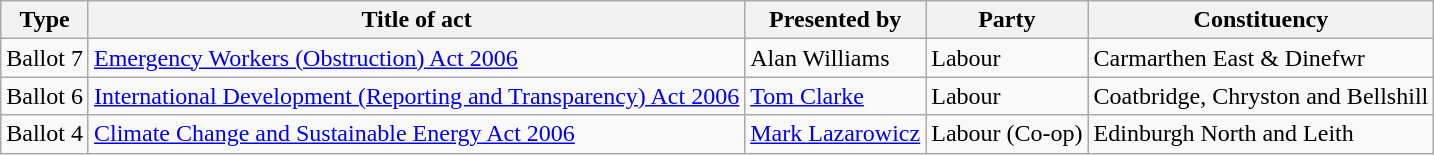<table class="wikitable">
<tr>
<th>Type</th>
<th>Title of act</th>
<th>Presented by</th>
<th>Party</th>
<th>Constituency</th>
</tr>
<tr |->
<td>Ballot 7</td>
<td><a href='#'>Emergency Workers (Obstruction) Act 2006</a></td>
<td>Alan Williams</td>
<td>Labour</td>
<td>Carmarthen East & Dinefwr</td>
</tr>
<tr>
<td>Ballot 6</td>
<td><a href='#'>International Development (Reporting and Transparency) Act 2006</a></td>
<td><a href='#'>Tom Clarke</a></td>
<td>Labour</td>
<td>Coatbridge, Chryston and Bellshill</td>
</tr>
<tr>
<td>Ballot 4</td>
<td><a href='#'>Climate Change and Sustainable Energy Act 2006</a></td>
<td><a href='#'>Mark Lazarowicz</a></td>
<td>Labour (Co-op)</td>
<td>Edinburgh North and Leith</td>
</tr>
</table>
